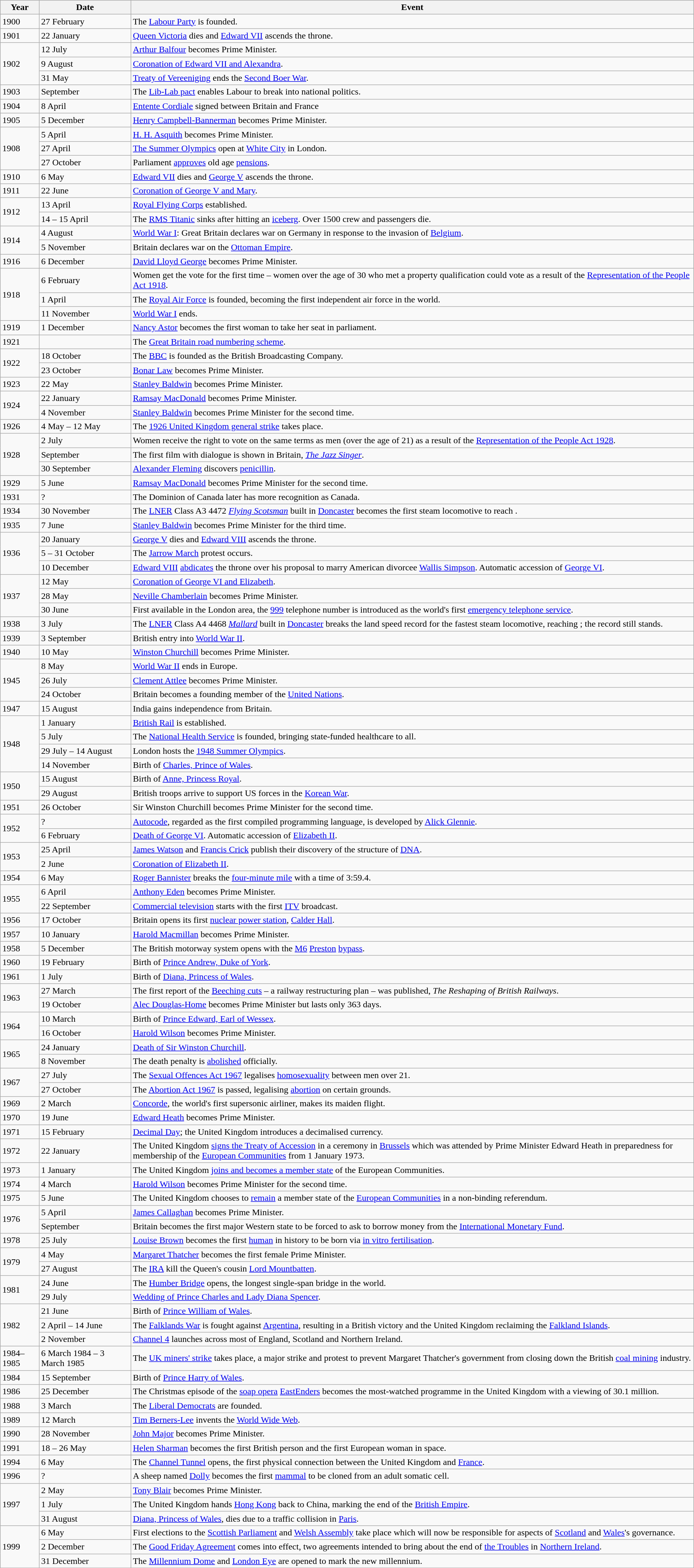<table class="wikitable">
<tr>
<th>Year</th>
<th>Date</th>
<th>Event</th>
</tr>
<tr>
<td>1900</td>
<td>27 February</td>
<td>The <a href='#'>Labour Party</a> is founded.</td>
</tr>
<tr>
<td>1901</td>
<td>22 January</td>
<td><a href='#'>Queen Victoria</a> dies and <a href='#'>Edward VII</a> ascends the throne.</td>
</tr>
<tr>
<td rowspan="3">1902</td>
<td>12 July</td>
<td><a href='#'>Arthur Balfour</a> becomes Prime Minister.</td>
</tr>
<tr>
<td>9 August</td>
<td><a href='#'>Coronation of Edward VII and Alexandra</a>.</td>
</tr>
<tr>
<td>31 May</td>
<td><a href='#'>Treaty of Vereeniging</a> ends the <a href='#'>Second Boer War</a>.</td>
</tr>
<tr>
<td>1903</td>
<td>September</td>
<td>The <a href='#'>Lib-Lab pact</a> enables Labour to break into national politics.</td>
</tr>
<tr>
<td>1904</td>
<td>8 April</td>
<td><a href='#'>Entente Cordiale</a> signed between Britain and France</td>
</tr>
<tr>
<td>1905</td>
<td>5 December</td>
<td><a href='#'>Henry Campbell-Bannerman</a> becomes Prime Minister.</td>
</tr>
<tr>
<td rowspan="3">1908</td>
<td>5 April</td>
<td><a href='#'>H. H. Asquith</a> becomes Prime Minister.</td>
</tr>
<tr>
<td>27 April</td>
<td><a href='#'>The Summer Olympics</a> open at <a href='#'>White City</a> in London.</td>
</tr>
<tr>
<td>27 October</td>
<td>Parliament <a href='#'>approves</a> old age <a href='#'>pensions</a>.</td>
</tr>
<tr>
<td>1910</td>
<td>6 May</td>
<td><a href='#'>Edward VII</a> dies and <a href='#'>George V</a> ascends the throne.</td>
</tr>
<tr>
<td>1911</td>
<td>22 June</td>
<td><a href='#'>Coronation of George V and Mary</a>.</td>
</tr>
<tr>
<td rowspan="2">1912</td>
<td>13 April</td>
<td><a href='#'>Royal Flying Corps</a> established.</td>
</tr>
<tr>
<td>14 – 15 April</td>
<td>The <a href='#'>RMS Titanic</a> sinks after hitting an <a href='#'>iceberg</a>. Over 1500 crew and passengers die.</td>
</tr>
<tr>
<td rowspan="2">1914</td>
<td>4 August</td>
<td><a href='#'>World War I</a>: Great Britain declares war on Germany in response to the invasion of <a href='#'>Belgium</a>.</td>
</tr>
<tr>
<td>5 November</td>
<td>Britain declares war on the <a href='#'>Ottoman Empire</a>.</td>
</tr>
<tr>
<td>1916</td>
<td>6 December</td>
<td><a href='#'>David Lloyd George</a> becomes Prime Minister.</td>
</tr>
<tr>
<td rowspan="3">1918</td>
<td>6 February</td>
<td>Women get the vote for the first time – women over the age of 30 who met a property qualification could vote as a result of the <a href='#'>Representation of the People Act 1918</a>.</td>
</tr>
<tr>
<td>1 April</td>
<td>The <a href='#'>Royal Air Force</a> is founded, becoming the first independent air force in the world.</td>
</tr>
<tr>
<td>11 November</td>
<td><a href='#'>World War I</a> ends.</td>
</tr>
<tr>
<td>1919</td>
<td>1 December</td>
<td><a href='#'>Nancy Astor</a> becomes the first woman to take her seat in parliament.</td>
</tr>
<tr>
<td>1921</td>
<td></td>
<td>The <a href='#'>Great Britain road numbering scheme</a>.</td>
</tr>
<tr>
<td rowspan="2">1922</td>
<td>18 October</td>
<td>The <a href='#'>BBC</a> is founded as the British Broadcasting Company.</td>
</tr>
<tr>
<td>23 October</td>
<td><a href='#'>Bonar Law</a> becomes Prime Minister.</td>
</tr>
<tr>
<td>1923</td>
<td>22 May</td>
<td><a href='#'>Stanley Baldwin</a> becomes Prime Minister.</td>
</tr>
<tr>
<td rowspan="2">1924</td>
<td>22 January</td>
<td><a href='#'>Ramsay MacDonald</a> becomes Prime Minister.</td>
</tr>
<tr>
<td>4 November</td>
<td><a href='#'>Stanley Baldwin</a> becomes Prime Minister for the second time.</td>
</tr>
<tr>
<td>1926</td>
<td>4 May – 12 May</td>
<td>The <a href='#'>1926 United Kingdom general strike</a> takes place.</td>
</tr>
<tr>
<td rowspan="3">1928</td>
<td>2 July</td>
<td>Women receive the right to vote on the same terms as men (over the age of 21) as a result of the <a href='#'>Representation of the People Act 1928</a>.</td>
</tr>
<tr>
<td>September</td>
<td>The first film with dialogue is shown in Britain, <em><a href='#'>The Jazz Singer</a></em>.</td>
</tr>
<tr>
<td>30 September</td>
<td><a href='#'>Alexander Fleming</a> discovers <a href='#'>penicillin</a>.</td>
</tr>
<tr>
<td>1929</td>
<td>5 June</td>
<td><a href='#'>Ramsay MacDonald</a> becomes Prime Minister for the second time.</td>
</tr>
<tr>
<td>1931</td>
<td>?</td>
<td>The Dominion of Canada later has more recognition as Canada.</td>
</tr>
<tr>
<td>1934</td>
<td>30 November</td>
<td>The <a href='#'>LNER</a> Class A3 4472 <em><a href='#'>Flying Scotsman</a></em> built in <a href='#'>Doncaster</a> becomes the first steam locomotive to reach .</td>
</tr>
<tr>
<td>1935</td>
<td>7 June</td>
<td><a href='#'>Stanley Baldwin</a> becomes Prime Minister for the third time.</td>
</tr>
<tr>
<td rowspan="3">1936</td>
<td>20 January</td>
<td><a href='#'>George V</a> dies and <a href='#'>Edward VIII</a> ascends the throne.</td>
</tr>
<tr>
<td>5 – 31 October</td>
<td>The <a href='#'>Jarrow March</a> protest occurs.</td>
</tr>
<tr>
<td>10 December</td>
<td><a href='#'>Edward VIII</a> <a href='#'>abdicates</a> the throne over his proposal to marry American divorcee <a href='#'>Wallis Simpson</a>. Automatic accession of <a href='#'>George VI</a>.</td>
</tr>
<tr>
<td rowspan="3">1937</td>
<td>12 May</td>
<td><a href='#'>Coronation of George VI and Elizabeth</a>.</td>
</tr>
<tr>
<td>28 May</td>
<td><a href='#'>Neville Chamberlain</a> becomes Prime Minister.</td>
</tr>
<tr>
<td>30 June</td>
<td>First available in the London area, the <a href='#'>999</a> telephone number is introduced as the world's first <a href='#'>emergency telephone service</a>.</td>
</tr>
<tr>
<td>1938</td>
<td>3 July</td>
<td>The <a href='#'>LNER</a> Class A4 4468 <em><a href='#'>Mallard</a></em> built in <a href='#'>Doncaster</a> breaks the land speed record for the fastest steam locomotive, reaching ; the record still stands.</td>
</tr>
<tr>
<td>1939</td>
<td>3 September</td>
<td>British entry into <a href='#'>World War II</a>.</td>
</tr>
<tr>
<td>1940</td>
<td>10 May</td>
<td><a href='#'>Winston Churchill</a> becomes Prime Minister.</td>
</tr>
<tr>
<td rowspan="3">1945</td>
<td>8 May</td>
<td><a href='#'>World War II</a> ends in Europe.</td>
</tr>
<tr>
<td>26 July</td>
<td><a href='#'>Clement Attlee</a> becomes Prime Minister.</td>
</tr>
<tr>
<td>24 October</td>
<td>Britain becomes a founding member of the <a href='#'>United Nations</a>.</td>
</tr>
<tr>
<td>1947</td>
<td>15 August</td>
<td>India gains independence from Britain.</td>
</tr>
<tr>
<td rowspan="4">1948</td>
<td>1 January</td>
<td><a href='#'>British Rail</a> is established.</td>
</tr>
<tr>
<td>5 July</td>
<td>The <a href='#'>National Health Service</a> is founded, bringing state-funded healthcare to all.</td>
</tr>
<tr>
<td>29 July – 14 August</td>
<td>London hosts the <a href='#'>1948 Summer Olympics</a>.</td>
</tr>
<tr>
<td>14 November</td>
<td>Birth of <a href='#'>Charles, Prince of Wales</a>.</td>
</tr>
<tr>
<td rowspan="2">1950</td>
<td>15 August</td>
<td>Birth of <a href='#'>Anne, Princess Royal</a>.</td>
</tr>
<tr>
<td>29 August</td>
<td>British troops arrive to support US forces in the <a href='#'>Korean War</a>.</td>
</tr>
<tr>
<td>1951</td>
<td>26 October</td>
<td>Sir Winston Churchill becomes Prime Minister for the second time.</td>
</tr>
<tr>
<td rowspan="2">1952</td>
<td>?</td>
<td><a href='#'>Autocode</a>, regarded as the first compiled programming language, is developed by <a href='#'>Alick Glennie</a>.</td>
</tr>
<tr>
<td>6 February</td>
<td><a href='#'>Death of George VI</a>. Automatic accession of <a href='#'>Elizabeth II</a>.</td>
</tr>
<tr>
<td rowspan="2">1953</td>
<td>25 April</td>
<td><a href='#'>James Watson</a> and <a href='#'>Francis Crick</a> publish their discovery of the structure of <a href='#'>DNA</a>.</td>
</tr>
<tr>
<td>2 June</td>
<td><a href='#'>Coronation of Elizabeth II</a>.</td>
</tr>
<tr>
<td>1954</td>
<td>6 May</td>
<td><a href='#'>Roger Bannister</a> breaks the <a href='#'>four-minute mile</a> with a time of 3:59.4.</td>
</tr>
<tr>
<td rowspan="2">1955</td>
<td>6 April</td>
<td><a href='#'>Anthony Eden</a> becomes Prime Minister.</td>
</tr>
<tr>
<td>22 September</td>
<td><a href='#'>Commercial television</a> starts with the first <a href='#'>ITV</a> broadcast.</td>
</tr>
<tr>
<td>1956</td>
<td>17 October</td>
<td>Britain opens its first <a href='#'>nuclear power station</a>, <a href='#'>Calder Hall</a>.</td>
</tr>
<tr>
<td>1957</td>
<td>10 January</td>
<td><a href='#'>Harold Macmillan</a> becomes Prime Minister.</td>
</tr>
<tr>
<td>1958</td>
<td>5 December</td>
<td>The British motorway system opens with the <a href='#'>M6</a> <a href='#'>Preston</a> <a href='#'>bypass</a>.</td>
</tr>
<tr>
<td>1960</td>
<td>19 February</td>
<td>Birth of <a href='#'>Prince Andrew, Duke of York</a>.</td>
</tr>
<tr>
<td>1961</td>
<td>1 July</td>
<td>Birth of <a href='#'>Diana, Princess of Wales</a>.</td>
</tr>
<tr>
<td rowspan="2">1963</td>
<td>27 March</td>
<td>The first report of the <a href='#'>Beeching cuts</a> – a railway restructuring plan – was published, <em>The Reshaping of British Railways</em>.</td>
</tr>
<tr>
<td>19 October</td>
<td><a href='#'>Alec Douglas-Home</a> becomes Prime Minister but lasts only 363 days.</td>
</tr>
<tr>
<td rowspan="2">1964</td>
<td>10 March</td>
<td>Birth of <a href='#'>Prince Edward, Earl of Wessex</a>.</td>
</tr>
<tr>
<td>16 October</td>
<td><a href='#'>Harold Wilson</a> becomes Prime Minister.</td>
</tr>
<tr>
<td rowspan="2">1965</td>
<td>24 January</td>
<td><a href='#'>Death of Sir Winston Churchill</a>.</td>
</tr>
<tr>
<td>8 November</td>
<td>The death penalty is <a href='#'>abolished</a> officially.</td>
</tr>
<tr>
<td rowspan="2">1967</td>
<td>27 July</td>
<td>The <a href='#'>Sexual Offences Act 1967</a> legalises <a href='#'>homosexuality</a> between men over 21.</td>
</tr>
<tr>
<td>27 October</td>
<td>The <a href='#'>Abortion Act 1967</a> is passed, legalising <a href='#'>abortion</a> on certain grounds.</td>
</tr>
<tr>
<td>1969</td>
<td>2 March</td>
<td><a href='#'>Concorde</a>, the world's first supersonic airliner, makes its maiden flight.</td>
</tr>
<tr>
<td>1970</td>
<td>19 June</td>
<td><a href='#'>Edward Heath</a> becomes Prime Minister.</td>
</tr>
<tr>
<td>1971</td>
<td>15 February</td>
<td><a href='#'>Decimal Day</a>; the United Kingdom introduces a decimalised currency.</td>
</tr>
<tr>
<td>1972</td>
<td>22 January</td>
<td>The United Kingdom <a href='#'>signs the Treaty of Accession</a> in a ceremony in <a href='#'>Brussels</a> which was attended by Prime Minister Edward Heath in preparedness for membership of the <a href='#'>European Communities</a> from 1 January 1973.</td>
</tr>
<tr>
<td>1973</td>
<td>1 January</td>
<td>The United Kingdom <a href='#'>joins and becomes a member state</a> of the European Communities.</td>
</tr>
<tr>
<td>1974</td>
<td>4 March</td>
<td><a href='#'>Harold Wilson</a> becomes Prime Minister for the second time.</td>
</tr>
<tr>
<td>1975</td>
<td>5 June</td>
<td>The United Kingdom chooses to <a href='#'>remain</a> a member state of the <a href='#'>European Communities</a> in a non-binding referendum.</td>
</tr>
<tr>
<td rowspan="2">1976</td>
<td>5 April</td>
<td><a href='#'>James Callaghan</a> becomes Prime Minister.</td>
</tr>
<tr>
<td>September</td>
<td>Britain becomes the first major Western state to be forced to ask to borrow money from the <a href='#'>International Monetary Fund</a>.</td>
</tr>
<tr>
<td>1978</td>
<td>25 July</td>
<td><a href='#'>Louise Brown</a> becomes the first <a href='#'>human</a> in history to be born via <a href='#'>in vitro fertilisation</a>.</td>
</tr>
<tr>
<td rowspan="2">1979</td>
<td>4 May</td>
<td><a href='#'>Margaret Thatcher</a> becomes the first female Prime Minister.</td>
</tr>
<tr>
<td>27 August</td>
<td>The <a href='#'>IRA</a> kill the Queen's cousin <a href='#'>Lord Mountbatten</a>.</td>
</tr>
<tr>
<td rowspan="2">1981</td>
<td>24 June</td>
<td>The <a href='#'>Humber Bridge</a> opens, the longest single-span bridge in the world.</td>
</tr>
<tr>
<td>29 July</td>
<td><a href='#'>Wedding of Prince Charles and Lady Diana Spencer</a>.</td>
</tr>
<tr>
<td rowspan="3">1982</td>
<td>21 June</td>
<td>Birth of <a href='#'>Prince William of Wales</a>.</td>
</tr>
<tr>
<td>2 April – 14 June</td>
<td>The <a href='#'>Falklands War</a> is fought against <a href='#'>Argentina</a>, resulting in a British victory and the United Kingdom reclaiming the <a href='#'>Falkland Islands</a>.</td>
</tr>
<tr>
<td>2 November</td>
<td><a href='#'>Channel 4</a> launches across most of England, Scotland and Northern Ireland.</td>
</tr>
<tr>
<td>1984–1985</td>
<td>6 March 1984 – 3 March 1985</td>
<td>The <a href='#'>UK miners' strike</a> takes place, a major strike and protest to prevent Margaret Thatcher's government from closing down the British <a href='#'>coal mining</a> industry.</td>
</tr>
<tr>
<td>1984</td>
<td>15 September</td>
<td>Birth of <a href='#'>Prince Harry of Wales</a>.</td>
</tr>
<tr>
<td>1986</td>
<td>25 December</td>
<td>The Christmas episode of the <a href='#'>soap opera</a> <a href='#'>EastEnders</a> becomes the most-watched programme in the United Kingdom with a viewing of 30.1 million.</td>
</tr>
<tr>
<td>1988</td>
<td>3 March</td>
<td>The <a href='#'>Liberal Democrats</a> are founded.</td>
</tr>
<tr>
<td>1989</td>
<td>12 March</td>
<td><a href='#'>Tim Berners-Lee</a> invents the <a href='#'>World Wide Web</a>.</td>
</tr>
<tr>
<td>1990</td>
<td>28 November</td>
<td><a href='#'>John Major</a> becomes Prime Minister.</td>
</tr>
<tr>
<td>1991</td>
<td>18 – 26 May</td>
<td><a href='#'>Helen Sharman</a> becomes the first British person and the first European woman in space.</td>
</tr>
<tr>
<td>1994</td>
<td>6 May</td>
<td>The <a href='#'>Channel Tunnel</a> opens, the first physical connection between the United Kingdom and <a href='#'>France</a>.</td>
</tr>
<tr>
<td>1996</td>
<td>?</td>
<td>A sheep named <a href='#'>Dolly</a> becomes the first <a href='#'>mammal</a> to be cloned from an adult somatic cell.</td>
</tr>
<tr>
<td rowspan="3">1997</td>
<td>2 May</td>
<td><a href='#'>Tony Blair</a> becomes Prime Minister.</td>
</tr>
<tr>
<td>1 July</td>
<td>The United Kingdom hands <a href='#'>Hong Kong</a> back to China, marking the end of the <a href='#'>British Empire</a>.</td>
</tr>
<tr>
<td>31 August</td>
<td><a href='#'>Diana, Princess of Wales</a>, dies due to a traffic collision in <a href='#'>Paris</a>.</td>
</tr>
<tr>
<td rowspan="3">1999</td>
<td>6 May</td>
<td>First elections to the <a href='#'>Scottish Parliament</a> and <a href='#'>Welsh Assembly</a> take place which will now be responsible for aspects of <a href='#'>Scotland</a> and <a href='#'>Wales</a>'s governance.</td>
</tr>
<tr>
<td>2 December</td>
<td>The <a href='#'>Good Friday Agreement</a> comes into effect, two agreements intended to bring about the end of <a href='#'>the Troubles</a> in <a href='#'>Northern Ireland</a>.</td>
</tr>
<tr>
<td>31 December</td>
<td>The <a href='#'>Millennium Dome</a> and <a href='#'>London Eye</a> are opened to mark the new millennium.</td>
</tr>
</table>
